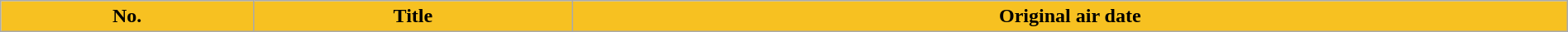<table class="wikitable plainrowheaders" style="width:100%;">
<tr>
<th style="background: #F7C121;">No.</th>
<th style="background: #F7C121;">Title</th>
<th style="background: #F7C121;">Original air date<br>



































</th>
</tr>
</table>
